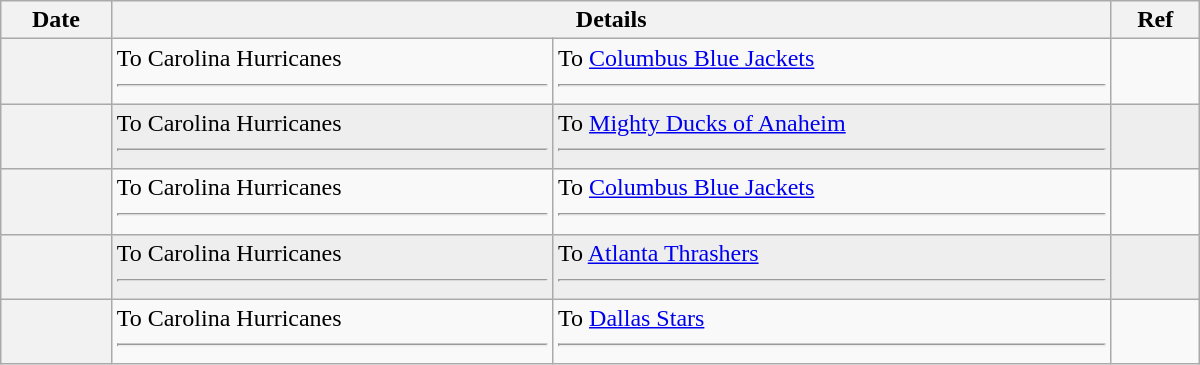<table class="wikitable plainrowheaders" style="width: 50em;">
<tr>
<th scope="col">Date</th>
<th scope="col" colspan="2">Details</th>
<th scope="col">Ref</th>
</tr>
<tr>
<th scope="row"></th>
<td valign="top">To Carolina Hurricanes <hr></td>
<td valign="top">To <a href='#'>Columbus Blue Jackets</a> <hr></td>
<td></td>
</tr>
<tr bgcolor="#eeeeee">
<th scope="row"></th>
<td valign="top">To Carolina Hurricanes <hr></td>
<td valign="top">To <a href='#'>Mighty Ducks of Anaheim</a> <hr></td>
<td></td>
</tr>
<tr>
<th scope="row"></th>
<td valign="top">To Carolina Hurricanes <hr></td>
<td valign="top">To <a href='#'>Columbus Blue Jackets</a> <hr></td>
<td></td>
</tr>
<tr bgcolor="#eeeeee">
<th scope="row"></th>
<td valign="top">To Carolina Hurricanes <hr></td>
<td valign="top">To <a href='#'>Atlanta Thrashers</a> <hr></td>
<td></td>
</tr>
<tr>
<th scope="row"></th>
<td valign="top">To Carolina Hurricanes <hr></td>
<td valign="top">To <a href='#'>Dallas Stars</a> <hr></td>
<td></td>
</tr>
</table>
